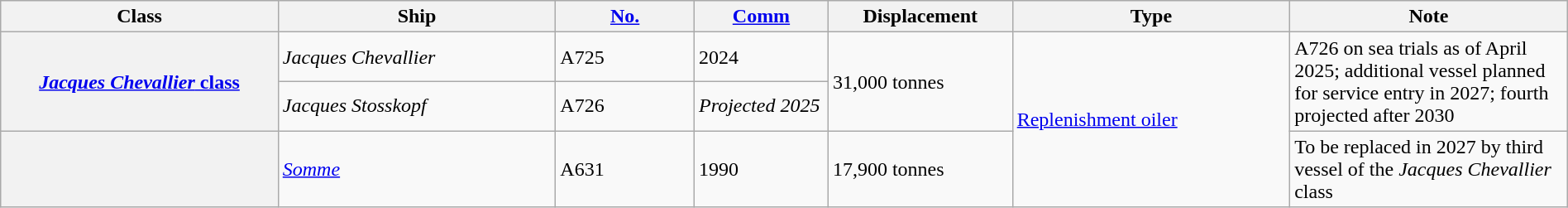<table class="wikitable" style="margin:auto; width:100%;">
<tr>
<th style="text-align:center; width:10%;">Class</th>
<th style="text-align:center; width:10%;">Ship</th>
<th style="text-align:center; width:5%;"><a href='#'>No.</a></th>
<th style="text-align:center; width:4%;"><a href='#'>Comm</a></th>
<th style="text-align:center; width:5%;">Displacement</th>
<th style="text-align:center; width:10%;">Type</th>
<th style="text-align:center; width:10%;">Note</th>
</tr>
<tr>
<th rowspan="2"><a href='#'><em>Jacques Chevallier</em> class</a></th>
<td><em>Jacques Chevallier</em></td>
<td>A725</td>
<td>2024</td>
<td rowspan="2">31,000 tonnes</td>
<td rowspan="3"><a href='#'>Replenishment oiler</a></td>
<td rowspan="2">A726 on sea trials as of April 2025; additional vessel planned for service entry in 2027; fourth projected after 2030</td>
</tr>
<tr>
<td><em>Jacques Stosskopf</em></td>
<td>A726</td>
<td><em>Projected 2025</em></td>
</tr>
<tr>
<th rowspan="1"></th>
<td><a href='#'><em>Somme</em></a></td>
<td>A631</td>
<td>1990</td>
<td rowspan="1">17,900 tonnes</td>
<td rowspan="1">To be replaced in 2027 by third vessel of the <em>Jacques Chevallier</em> class</td>
</tr>
</table>
